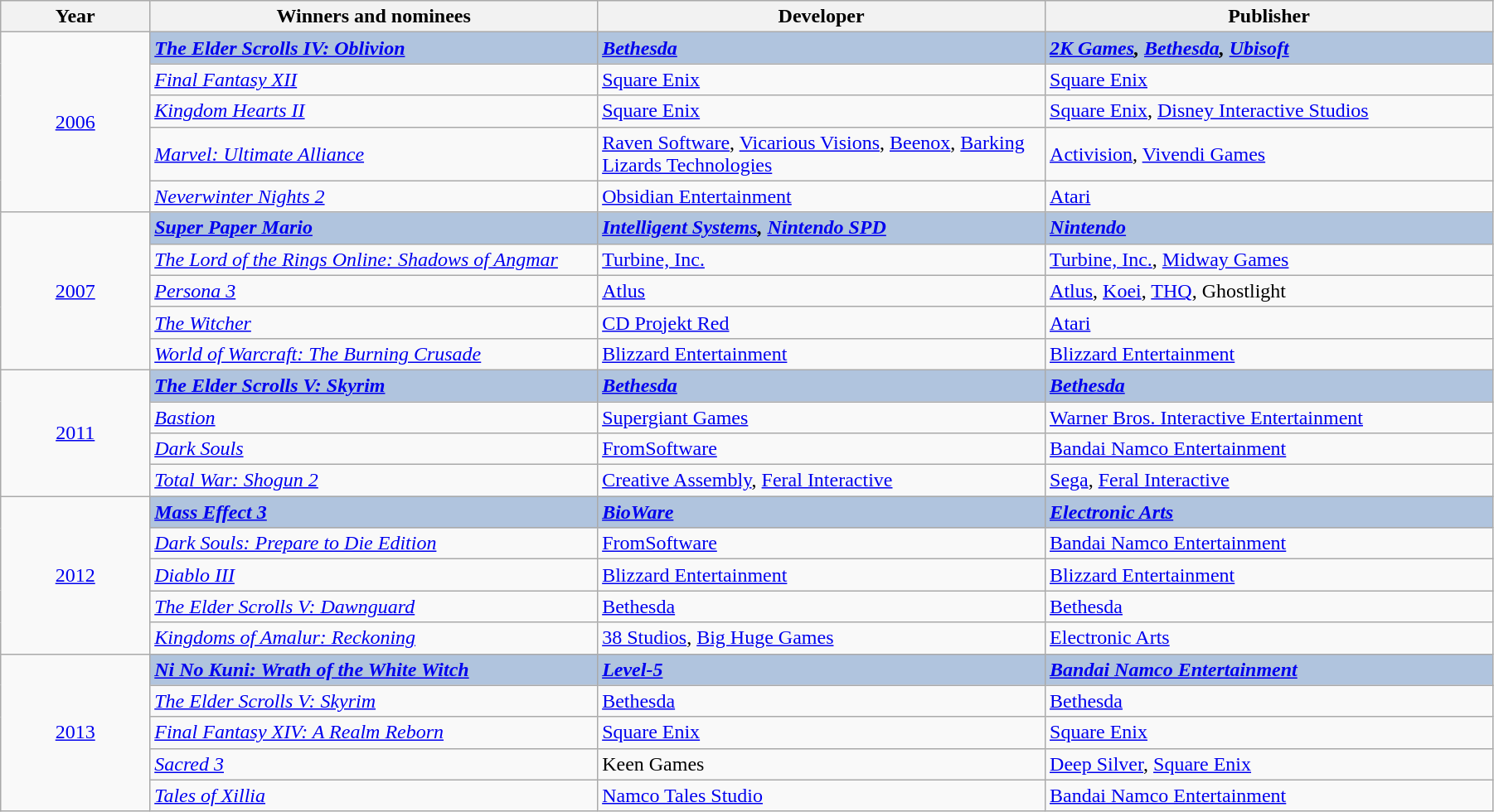<table class="wikitable" width="95%" cellpadding="5">
<tr>
<th width="10%">Year</th>
<th width="30%">Winners and nominees</th>
<th width="30%">Developer</th>
<th width="30%">Publisher</th>
</tr>
<tr>
<td rowspan="5" style="text-align:center;"><a href='#'>2006</a></td>
<td style="background:#B0C4DE;"><strong><em><a href='#'>The Elder Scrolls IV: Oblivion</a></em></strong></td>
<td style="background:#B0C4DE;"><strong><em><a href='#'>Bethesda</a></em></strong></td>
<td style="background:#B0C4DE;"><strong><em><a href='#'>2K Games</a>, <a href='#'>Bethesda</a>, <a href='#'>Ubisoft</a></em></strong></td>
</tr>
<tr>
<td><em><a href='#'>Final Fantasy XII</a></em></td>
<td><a href='#'>Square Enix</a></td>
<td><a href='#'>Square Enix</a></td>
</tr>
<tr>
<td><em><a href='#'>Kingdom Hearts II</a></em></td>
<td><a href='#'>Square Enix</a></td>
<td><a href='#'>Square Enix</a>, <a href='#'>Disney Interactive Studios</a></td>
</tr>
<tr>
<td><em><a href='#'>Marvel: Ultimate Alliance</a></em></td>
<td><a href='#'>Raven Software</a>, <a href='#'>Vicarious Visions</a>, <a href='#'>Beenox</a>, <a href='#'>Barking Lizards Technologies</a></td>
<td><a href='#'>Activision</a>, <a href='#'>Vivendi Games</a></td>
</tr>
<tr>
<td><em><a href='#'>Neverwinter Nights 2</a></em></td>
<td><a href='#'>Obsidian Entertainment</a></td>
<td><a href='#'>Atari</a></td>
</tr>
<tr>
<td rowspan="5" style="text-align:center;"><a href='#'>2007</a></td>
<td style="background:#B0C4DE;"><strong><em><a href='#'>Super Paper Mario</a></em></strong></td>
<td style="background:#B0C4DE;"><strong><em><a href='#'>Intelligent Systems</a>, <a href='#'>Nintendo SPD</a></em></strong></td>
<td style="background:#B0C4DE;"><strong><em><a href='#'>Nintendo</a></em></strong></td>
</tr>
<tr>
<td><em><a href='#'>The Lord of the Rings Online: Shadows of Angmar</a></em></td>
<td><a href='#'>Turbine, Inc.</a></td>
<td><a href='#'>Turbine, Inc.</a>, <a href='#'>Midway Games</a></td>
</tr>
<tr>
<td><em><a href='#'>Persona 3</a></em></td>
<td><a href='#'>Atlus</a></td>
<td><a href='#'>Atlus</a>, <a href='#'>Koei</a>, <a href='#'>THQ</a>, Ghostlight</td>
</tr>
<tr>
<td><em><a href='#'>The Witcher</a></em></td>
<td><a href='#'>CD Projekt Red</a></td>
<td><a href='#'>Atari</a></td>
</tr>
<tr>
<td><em><a href='#'>World of Warcraft: The Burning Crusade</a></em></td>
<td><a href='#'>Blizzard Entertainment</a></td>
<td><a href='#'>Blizzard Entertainment</a></td>
</tr>
<tr>
<td rowspan="4" style="text-align:center;"><a href='#'>2011</a></td>
<td style="background:#B0C4DE;"><strong><em><a href='#'>The Elder Scrolls V: Skyrim</a></em></strong></td>
<td style="background:#B0C4DE;"><strong><em><a href='#'>Bethesda</a></em></strong></td>
<td style="background:#B0C4DE;"><strong><em><a href='#'>Bethesda</a></em></strong></td>
</tr>
<tr>
<td><em><a href='#'>Bastion</a></em></td>
<td><a href='#'>Supergiant Games</a></td>
<td><a href='#'>Warner Bros. Interactive Entertainment</a></td>
</tr>
<tr>
<td><em><a href='#'>Dark Souls</a></em></td>
<td><a href='#'>FromSoftware</a></td>
<td><a href='#'>Bandai Namco Entertainment</a></td>
</tr>
<tr>
<td><em><a href='#'>Total War: Shogun 2</a></em></td>
<td><a href='#'>Creative Assembly</a>, <a href='#'>Feral Interactive</a></td>
<td><a href='#'>Sega</a>, <a href='#'>Feral Interactive</a></td>
</tr>
<tr>
<td rowspan="5" style="text-align:center;"><a href='#'>2012</a></td>
<td style="background:#B0C4DE;"><strong><em><a href='#'>Mass Effect 3</a></em></strong></td>
<td style="background:#B0C4DE;"><strong><em><a href='#'>BioWare</a></em></strong></td>
<td style="background:#B0C4DE;"><strong><em><a href='#'>Electronic Arts</a></em></strong></td>
</tr>
<tr>
<td><em><a href='#'>Dark Souls: Prepare to Die Edition</a></em></td>
<td><a href='#'>FromSoftware</a></td>
<td><a href='#'>Bandai Namco Entertainment</a></td>
</tr>
<tr>
<td><em><a href='#'>Diablo III</a></em></td>
<td><a href='#'>Blizzard Entertainment</a></td>
<td><a href='#'>Blizzard Entertainment</a></td>
</tr>
<tr>
<td><em><a href='#'>The Elder Scrolls V: Dawnguard</a></em></td>
<td><a href='#'>Bethesda</a></td>
<td><a href='#'>Bethesda</a></td>
</tr>
<tr>
<td><em><a href='#'>Kingdoms of Amalur: Reckoning</a></em></td>
<td><a href='#'>38 Studios</a>, <a href='#'>Big Huge Games</a></td>
<td><a href='#'>Electronic Arts</a></td>
</tr>
<tr>
<td rowspan="5" style="text-align:center;"><a href='#'>2013</a></td>
<td style="background:#B0C4DE;"><strong><em><a href='#'>Ni No Kuni: Wrath of the White Witch</a></em></strong></td>
<td style="background:#B0C4DE;"><strong><em><a href='#'>Level-5</a></em></strong></td>
<td style="background:#B0C4DE;"><strong><em><a href='#'>Bandai Namco Entertainment</a></em></strong></td>
</tr>
<tr>
<td><em><a href='#'>The Elder Scrolls V: Skyrim</a></em></td>
<td><a href='#'>Bethesda</a></td>
<td><a href='#'>Bethesda</a></td>
</tr>
<tr>
<td><em><a href='#'>Final Fantasy XIV: A Realm Reborn</a></em></td>
<td><a href='#'>Square Enix</a></td>
<td><a href='#'>Square Enix</a></td>
</tr>
<tr>
<td><em><a href='#'>Sacred 3</a></em></td>
<td>Keen Games</td>
<td><a href='#'>Deep Silver</a>, <a href='#'>Square Enix</a></td>
</tr>
<tr>
<td><em><a href='#'>Tales of Xillia</a></em></td>
<td><a href='#'>Namco Tales Studio</a></td>
<td><a href='#'>Bandai Namco Entertainment</a></td>
</tr>
</table>
